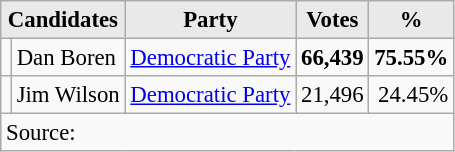<table class=wikitable style="font-size:95%; text-align:right;">
<tr>
<th style="background:#e9e9e9; text-align:center;" colspan="2">Candidates</th>
<th style="background:#e9e9e9; text-align:center;">Party</th>
<th style="background:#e9e9e9; text-align:center;">Votes</th>
<th style="background:#e9e9e9; text-align:center;">%</th>
</tr>
<tr>
<td></td>
<td align=left>Dan Boren</td>
<td align=center><a href='#'>Democratic Party</a></td>
<td><strong>66,439</strong></td>
<td><strong>75.55%</strong></td>
</tr>
<tr>
<td></td>
<td align=left>Jim Wilson</td>
<td align=center><a href='#'>Democratic Party</a></td>
<td>21,496</td>
<td>24.45%</td>
</tr>
<tr>
<td style="text-align:left;" colspan="6">Source:  </td>
</tr>
</table>
